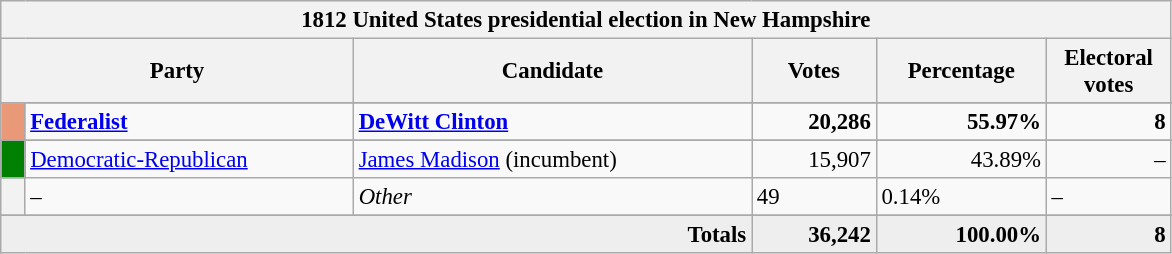<table class="wikitable" style="font-size: 95%;">
<tr>
<th colspan="6">1812 United States presidential election in New Hampshire</th>
</tr>
<tr>
<th colspan="2" style="width: 15em">Party</th>
<th style="width: 17em">Candidate</th>
<th style="width: 5em">Votes</th>
<th style="width: 7em">Percentage</th>
<th style="width: 5em">Electoral votes</th>
</tr>
<tr>
</tr>
<tr>
<th style="background-color:#EA9978; width: 3px"></th>
<td style="width: 130px"><strong><a href='#'>Federalist</a></strong></td>
<td><strong><a href='#'>DeWitt Clinton</a></strong></td>
<td align="right"><strong>20,286</strong></td>
<td align="right"><strong>55.97%</strong></td>
<td align="right"><strong>8</strong></td>
</tr>
<tr>
</tr>
<tr>
<th style="background-color:#008000; width: 3px"></th>
<td style="width: 130px"><a href='#'>Democratic-Republican</a></td>
<td><a href='#'>James Madison</a> (incumbent)</td>
<td align="right">15,907</td>
<td align="right">43.89%</td>
<td align="right">–</td>
</tr>
<tr>
<th></th>
<td>–</td>
<td><em>Other</em></td>
<td>49</td>
<td>0.14%</td>
<td>–</td>
</tr>
<tr>
</tr>
<tr bgcolor="#EEEEEE">
<td colspan="3" align="right"><strong>Totals</strong></td>
<td align="right"><strong>36,242</strong></td>
<td align="right"><strong>100.00%</strong></td>
<td align="right"><strong>8</strong></td>
</tr>
</table>
